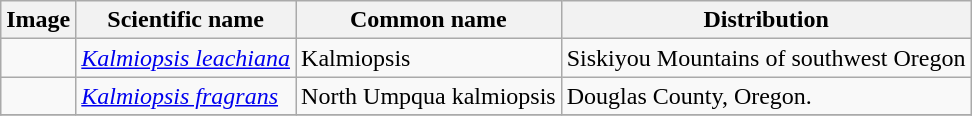<table class="wikitable">
<tr>
<th>Image</th>
<th>Scientific name</th>
<th>Common name</th>
<th>Distribution</th>
</tr>
<tr>
<td></td>
<td><em><a href='#'>Kalmiopsis leachiana</a></em></td>
<td>Kalmiopsis</td>
<td>Siskiyou Mountains of southwest Oregon</td>
</tr>
<tr>
<td></td>
<td><em><a href='#'>Kalmiopsis fragrans</a></em></td>
<td>North Umpqua kalmiopsis</td>
<td>Douglas County, Oregon.</td>
</tr>
<tr>
</tr>
</table>
